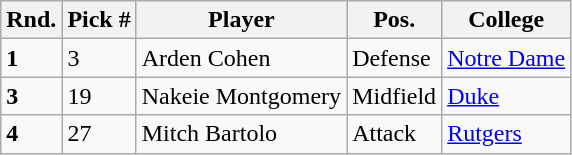<table class="wikitable">
<tr>
<th>Rnd.</th>
<th>Pick #</th>
<th>Player</th>
<th>Pos.</th>
<th>College</th>
</tr>
<tr>
<td><strong>1</strong></td>
<td>3</td>
<td>Arden Cohen</td>
<td>Defense</td>
<td><a href='#'>Notre Dame</a></td>
</tr>
<tr>
<td><strong>3</strong></td>
<td>19</td>
<td>Nakeie Montgomery</td>
<td>Midfield</td>
<td><a href='#'>Duke</a></td>
</tr>
<tr>
<td><strong>4</strong></td>
<td>27</td>
<td>Mitch Bartolo</td>
<td>Attack</td>
<td><a href='#'>Rutgers</a></td>
</tr>
</table>
